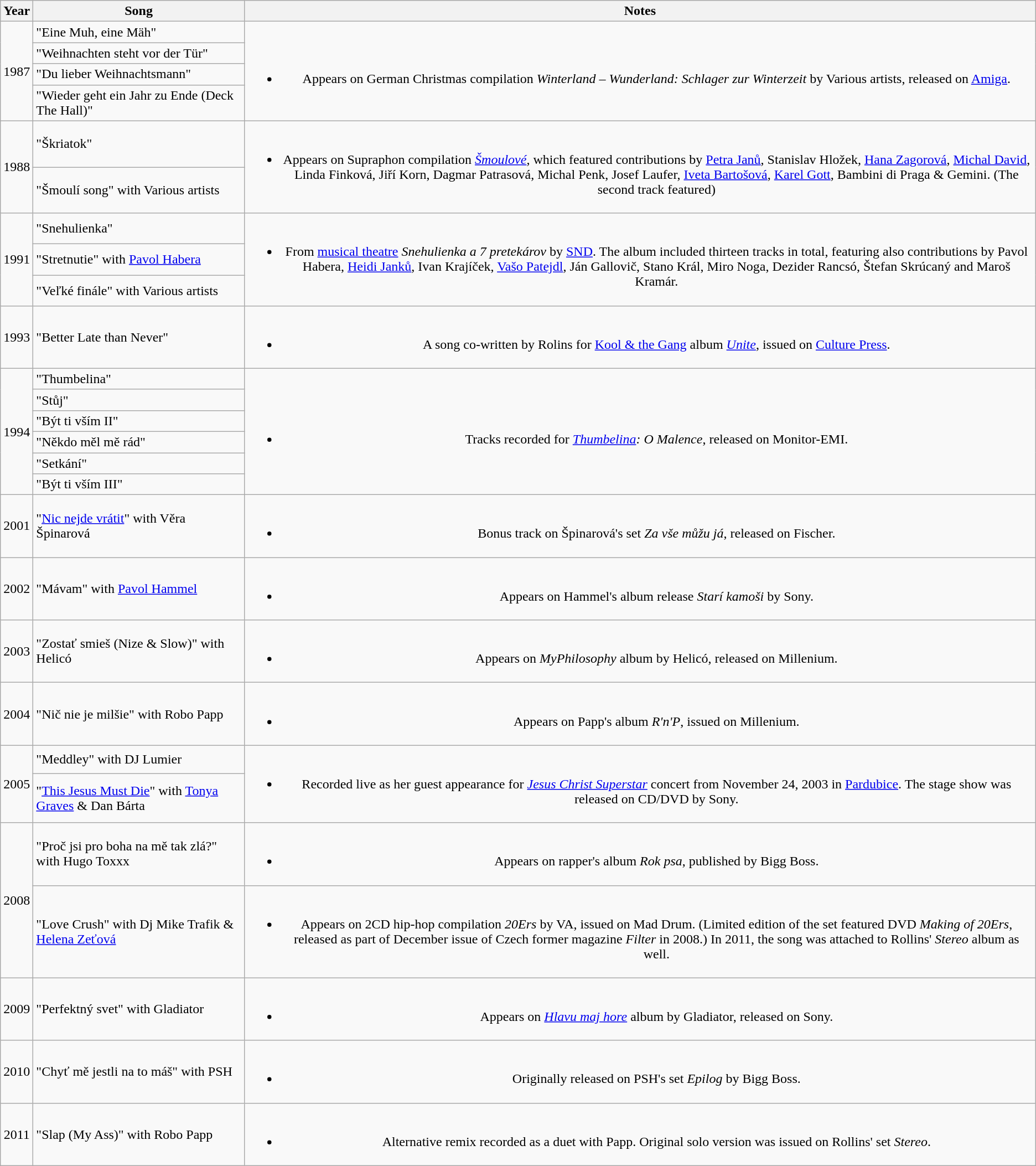<table class="wikitable" style="text-align:center;">
<tr>
<th width="5">Year</th>
<th width="247">Song</th>
<th>Notes</th>
</tr>
<tr>
<td rowspan="4">1987</td>
<td align="left">"Eine Muh, eine Mäh"</td>
<td rowspan="4"><br><ul><li>Appears on German Christmas compilation <em>Winterland – Wunderland: Schlager zur Winterzeit</em> by Various artists, released on <a href='#'>Amiga</a>.</li></ul></td>
</tr>
<tr>
<td align="left">"Weihnachten steht vor der Tür"</td>
</tr>
<tr>
<td align="left">"Du lieber Weihnachtsmann"</td>
</tr>
<tr>
<td align="left">"Wieder geht ein Jahr zu Ende (Deck The Hall)"</td>
</tr>
<tr>
<td rowspan="2">1988</td>
<td align="left">"Škriatok"</td>
<td rowspan="2"><br><ul><li>Appears on Supraphon compilation <em><a href='#'>Šmoulové</a></em>, which featured contributions by <a href='#'>Petra Janů</a>, Stanislav Hložek, <a href='#'>Hana Zagorová</a>, <a href='#'>Michal David</a>, Linda Finková, Jiří Korn, Dagmar Patrasová, Michal Penk, Josef Laufer, <a href='#'>Iveta Bartošová</a>, <a href='#'>Karel Gott</a>, Bambini di Praga & Gemini. (The second track featured)</li></ul></td>
</tr>
<tr>
<td align="left">"Šmoulí song" with Various artists</td>
</tr>
<tr>
<td rowspan="3">1991</td>
<td align="left">"Snehulienka"</td>
<td rowspan="3"><br><ul><li>From <a href='#'>musical theatre</a> <em>Snehulienka a 7 pretekárov</em> by <a href='#'>SND</a>. The album included thirteen tracks in total, featuring also contributions by Pavol Habera, <a href='#'>Heidi Janků</a>, Ivan Krajíček, <a href='#'>Vašo Patejdl</a>, Ján Gallovič, Stano Král, Miro Noga, Dezider Rancsó, Štefan Skrúcaný and Maroš Kramár.</li></ul></td>
</tr>
<tr>
<td align="left">"Stretnutie" with <a href='#'>Pavol Habera</a></td>
</tr>
<tr>
<td align="left">"Veľké finále" with Various artists</td>
</tr>
<tr>
<td>1993</td>
<td align="left">"Better Late than Never"</td>
<td><br><ul><li>A song co-written by Rolins for <a href='#'>Kool & the Gang</a> album <em><a href='#'>Unite</a></em>, issued on <a href='#'>Culture Press</a>.</li></ul></td>
</tr>
<tr>
<td rowspan="6">1994</td>
<td align="left">"Thumbelina"</td>
<td rowspan="6"><br><ul><li>Tracks recorded for <em><a href='#'>Thumbelina</a>: O Malence</em>, released on Monitor-EMI.</li></ul></td>
</tr>
<tr>
<td align="left">"Stůj"</td>
</tr>
<tr>
<td align="left">"Být ti vším II"</td>
</tr>
<tr>
<td align="left">"Někdo měl mě rád"</td>
</tr>
<tr>
<td align="left">"Setkání"</td>
</tr>
<tr>
<td align="left">"Být ti vším III"</td>
</tr>
<tr>
<td>2001</td>
<td align="left">"<a href='#'>Nic nejde vrátit</a>" with Věra Špinarová</td>
<td><br><ul><li>Bonus track on Špinarová's set <em>Za vše můžu já</em>, released on Fischer.</li></ul></td>
</tr>
<tr>
<td>2002</td>
<td align="left">"Mávam" with <a href='#'>Pavol Hammel</a></td>
<td><br><ul><li>Appears on Hammel's album release <em>Starí kamoši</em> by Sony.</li></ul></td>
</tr>
<tr>
<td>2003</td>
<td align="left">"Zostať smieš (Nize & Slow)" with Helicó</td>
<td><br><ul><li>Appears on <em>MyPhilosophy</em> album by Helicó, released on Millenium.</li></ul></td>
</tr>
<tr>
<td>2004</td>
<td align="left">"Nič nie je milšie" with Robo Papp</td>
<td><br><ul><li>Appears on Papp's album <em>R'n'P</em>, issued on Millenium.</li></ul></td>
</tr>
<tr>
<td rowspan ="2">2005</td>
<td align="left">"Meddley" with DJ Lumier</td>
<td rowspan="2"><br><ul><li>Recorded live as her guest appearance for <em><a href='#'>Jesus Christ Superstar</a></em> concert from November 24, 2003 in <a href='#'>Pardubice</a>. The stage show was released on CD/DVD by Sony.</li></ul></td>
</tr>
<tr>
<td align="left">"<a href='#'>This Jesus Must Die</a>" with <a href='#'>Tonya Graves</a> & Dan Bárta</td>
</tr>
<tr>
<td rowspan="2">2008</td>
<td align="left">"Proč jsi pro boha na mě tak zlá?" with Hugo Toxxx</td>
<td><br><ul><li>Appears on rapper's album <em>Rok psa</em>, published by Bigg Boss.</li></ul></td>
</tr>
<tr>
<td align="left">"Love Crush" with Dj Mike Trafik & <a href='#'>Helena Zeťová</a></td>
<td><br><ul><li>Appears on 2CD hip-hop compilation <em>20Ers</em> by VA, issued on Mad Drum. (Limited edition of the set featured DVD <em>Making of 20Ers</em>, released as part of December issue of Czech former magazine <em>Filter</em> in 2008.) In 2011, the song was attached to Rollins' <em>Stereo</em> album as well.</li></ul></td>
</tr>
<tr>
<td>2009</td>
<td align="left">"Perfektný svet" with Gladiator</td>
<td><br><ul><li>Appears on <em><a href='#'>Hlavu maj hore</a></em> album by Gladiator, released on Sony.</li></ul></td>
</tr>
<tr>
<td>2010</td>
<td align="left">"Chyť mě jestli na to máš" with PSH</td>
<td><br><ul><li>Originally released on PSH's set <em>Epilog</em> by Bigg Boss.</li></ul></td>
</tr>
<tr>
<td>2011</td>
<td align="left">"Slap (My Ass)" with Robo Papp</td>
<td><br><ul><li>Alternative remix recorded as a duet with Papp. Original solo version was issued on Rollins' set <em>Stereo</em>.</li></ul></td>
</tr>
</table>
